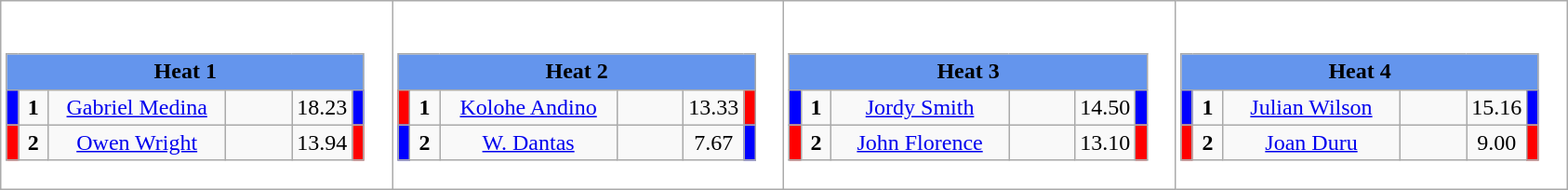<table class="wikitable" style="background:#fff;">
<tr>
<td><div><br><table class="wikitable">
<tr>
<td colspan="6"  style="text-align:center; background:#6495ed;"><strong>Heat 1</strong></td>
</tr>
<tr>
<td style="width:01px; background: #00f;"></td>
<td style="width:14px; text-align:center;"><strong>1</strong></td>
<td style="width:120px; text-align:center;"><a href='#'>Gabriel Medina</a></td>
<td style="width:40px; text-align:center;"></td>
<td style="width:20px; text-align:center;">18.23</td>
<td style="width:01px; background: #00f;"></td>
</tr>
<tr>
<td style="width:01px; background: #f00;"></td>
<td style="width:14px; text-align:center;"><strong>2</strong></td>
<td style="width:120px; text-align:center;"><a href='#'>Owen Wright</a></td>
<td style="width:40px; text-align:center;"></td>
<td style="width:20px; text-align:center;">13.94</td>
<td style="width:01px; background: #f00;"></td>
</tr>
</table>
</div></td>
<td><div><br><table class="wikitable">
<tr>
<td colspan="6"  style="text-align:center; background:#6495ed;"><strong>Heat 2</strong></td>
</tr>
<tr>
<td style="width:01px; background: #f00;"></td>
<td style="width:14px; text-align:center;"><strong>1</strong></td>
<td style="width:120px; text-align:center;"><a href='#'>Kolohe Andino</a></td>
<td style="width:40px; text-align:center;"></td>
<td style="width:20px; text-align:center;">13.33</td>
<td style="width:01px; background: #f00;"></td>
</tr>
<tr>
<td style="width:01px; background: #00f;"></td>
<td style="width:14px; text-align:center;"><strong>2</strong></td>
<td style="width:120px; text-align:center;"><a href='#'>W. Dantas</a></td>
<td style="width:40px; text-align:center;"></td>
<td style="width:20px; text-align:center;">7.67</td>
<td style="width:01px; background: #00f;"></td>
</tr>
</table>
</div></td>
<td><div><br><table class="wikitable">
<tr>
<td colspan="6"  style="text-align:center; background:#6495ed;"><strong>Heat 3</strong></td>
</tr>
<tr>
<td style="width:01px; background: #00f;"></td>
<td style="width:14px; text-align:center;"><strong>1</strong></td>
<td style="width:120px; text-align:center;"><a href='#'>Jordy Smith</a></td>
<td style="width:40px; text-align:center;"></td>
<td style="width:20px; text-align:center;">14.50</td>
<td style="width:01px; background: #00f;"></td>
</tr>
<tr>
<td style="width:01px; background: #f00;"></td>
<td style="width:14px; text-align:center;"><strong>2</strong></td>
<td style="width:120px; text-align:center;"><a href='#'>John Florence</a></td>
<td style="width:40px; text-align:center;"></td>
<td style="width:20px; text-align:center;">13.10</td>
<td style="width:01px; background: #f00;"></td>
</tr>
</table>
</div></td>
<td><div><br><table class="wikitable">
<tr>
<td colspan="6"  style="text-align:center; background:#6495ed;"><strong>Heat 4</strong></td>
</tr>
<tr>
<td style="width:01px; background: #00f;"></td>
<td style="width:14px; text-align:center;"><strong>1</strong></td>
<td style="width:120px; text-align:center;"><a href='#'>Julian Wilson</a></td>
<td style="width:40px; text-align:center;"></td>
<td style="width:20px; text-align:center;">15.16</td>
<td style="width:01px; background: #00f;"></td>
</tr>
<tr>
<td style="width:01px; background: #f00;"></td>
<td style="width:14px; text-align:center;"><strong>2</strong></td>
<td style="width:120px; text-align:center;"><a href='#'>Joan Duru</a></td>
<td style="width:40px; text-align:center;"></td>
<td style="width:20px; text-align:center;">9.00</td>
<td style="width:01px; background: #f00;"></td>
</tr>
</table>
</div></td>
</tr>
</table>
